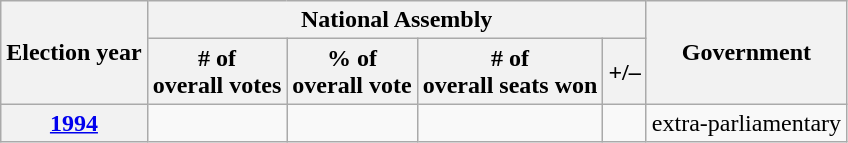<table class=wikitable>
<tr>
<th rowspan=2>Election year</th>
<th colspan=4>National Assembly</th>
<th rowspan=2>Government</th>
</tr>
<tr>
<th># of<br>overall votes</th>
<th>% of<br>overall vote</th>
<th># of<br>overall seats won</th>
<th>+/–</th>
</tr>
<tr>
<th><a href='#'>1994</a></th>
<td></td>
<td></td>
<td></td>
<td></td>
<td>extra-parliamentary</td>
</tr>
</table>
